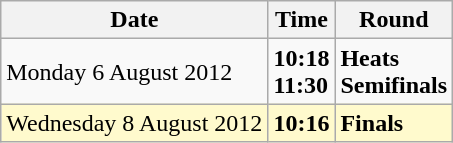<table class="wikitable">
<tr>
<th>Date</th>
<th>Time</th>
<th>Round</th>
</tr>
<tr>
<td>Monday 6 August 2012</td>
<td><strong>10:18<br>11:30</strong></td>
<td><strong>Heats<br>Semifinals</strong></td>
</tr>
<tr>
<td style=background:lemonchiffon>Wednesday 8 August 2012</td>
<td style=background:lemonchiffon><strong>10:16</strong></td>
<td style=background:lemonchiffon><strong>Finals</strong></td>
</tr>
</table>
